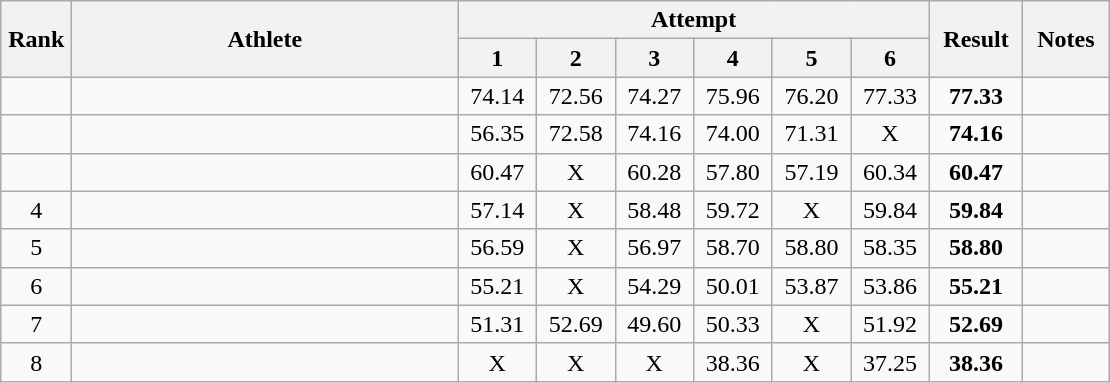<table class="wikitable" style="text-align:center">
<tr>
<th rowspan=2 width=40>Rank</th>
<th rowspan=2 width=250>Athlete</th>
<th colspan=6>Attempt</th>
<th rowspan=2 width=55>Result</th>
<th rowspan=2 width=50>Notes</th>
</tr>
<tr>
<th width=45>1</th>
<th width=45>2</th>
<th width=45>3</th>
<th width=45>4</th>
<th width=45>5</th>
<th width=45>6</th>
</tr>
<tr>
<td></td>
<td align=left></td>
<td>74.14</td>
<td>72.56</td>
<td>74.27</td>
<td>75.96</td>
<td>76.20</td>
<td>77.33</td>
<td><strong>77.33</strong></td>
<td></td>
</tr>
<tr>
<td></td>
<td align=left></td>
<td>56.35</td>
<td>72.58</td>
<td>74.16</td>
<td>74.00</td>
<td>71.31</td>
<td>X</td>
<td><strong>74.16</strong></td>
<td></td>
</tr>
<tr>
<td></td>
<td align=left></td>
<td>60.47</td>
<td>X</td>
<td>60.28</td>
<td>57.80</td>
<td>57.19</td>
<td>60.34</td>
<td><strong>60.47</strong></td>
<td></td>
</tr>
<tr>
<td>4</td>
<td align=left></td>
<td>57.14</td>
<td>X</td>
<td>58.48</td>
<td>59.72</td>
<td>X</td>
<td>59.84</td>
<td><strong>59.84</strong></td>
<td></td>
</tr>
<tr>
<td>5</td>
<td align=left></td>
<td>56.59</td>
<td>X</td>
<td>56.97</td>
<td>58.70</td>
<td>58.80</td>
<td>58.35</td>
<td><strong>58.80</strong></td>
<td></td>
</tr>
<tr>
<td>6</td>
<td align=left></td>
<td>55.21</td>
<td>X</td>
<td>54.29</td>
<td>50.01</td>
<td>53.87</td>
<td>53.86</td>
<td><strong>55.21</strong></td>
<td></td>
</tr>
<tr>
<td>7</td>
<td align=left></td>
<td>51.31</td>
<td>52.69</td>
<td>49.60</td>
<td>50.33</td>
<td>X</td>
<td>51.92</td>
<td><strong>52.69</strong></td>
<td></td>
</tr>
<tr>
<td>8</td>
<td align=left></td>
<td>X</td>
<td>X</td>
<td>X</td>
<td>38.36</td>
<td>X</td>
<td>37.25</td>
<td><strong>38.36</strong></td>
<td></td>
</tr>
</table>
